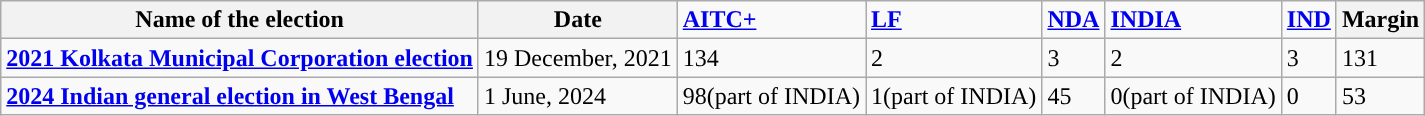<table class="wikitable">
<tr>
<th>Name of the election</th>
<th>Date</th>
<td><a href='#'><span><strong>AITC+</strong></span></a></td>
<td bgcolor=><a href='#'><span><strong>LF</strong></span></a></td>
<td><a href='#'><span><strong>NDA</strong></span></a></td>
<td bgcolor=><a href='#'><span><strong>INDIA</strong></span></a></td>
<td bgcolor=><a href='#'><span><strong>IND</strong></span></a></td>
<th>Margin</th>
</tr>
<tr>
<td><strong><a href='#'>2021 Kolkata Municipal Corporation election</a></strong></td>
<td>19 December, 2021</td>
<td>134</td>
<td>2</td>
<td>3</td>
<td>2</td>
<td>3</td>
<td>131</td>
</tr>
<tr>
<td><strong><a href='#'>2024 Indian general election in West Bengal</a></strong></td>
<td>1 June, 2024</td>
<td>98(part of INDIA)</td>
<td>1(part of INDIA)</td>
<td>45</td>
<td>0(part of INDIA)</td>
<td>0</td>
<td>53</td>
</tr>
</table>
